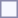<table style="border:1px solid #8888aa; background-color:#f7f8ff; padding:5px; font-size:95%; margin: 0px 12px 12px 0px;">
</table>
